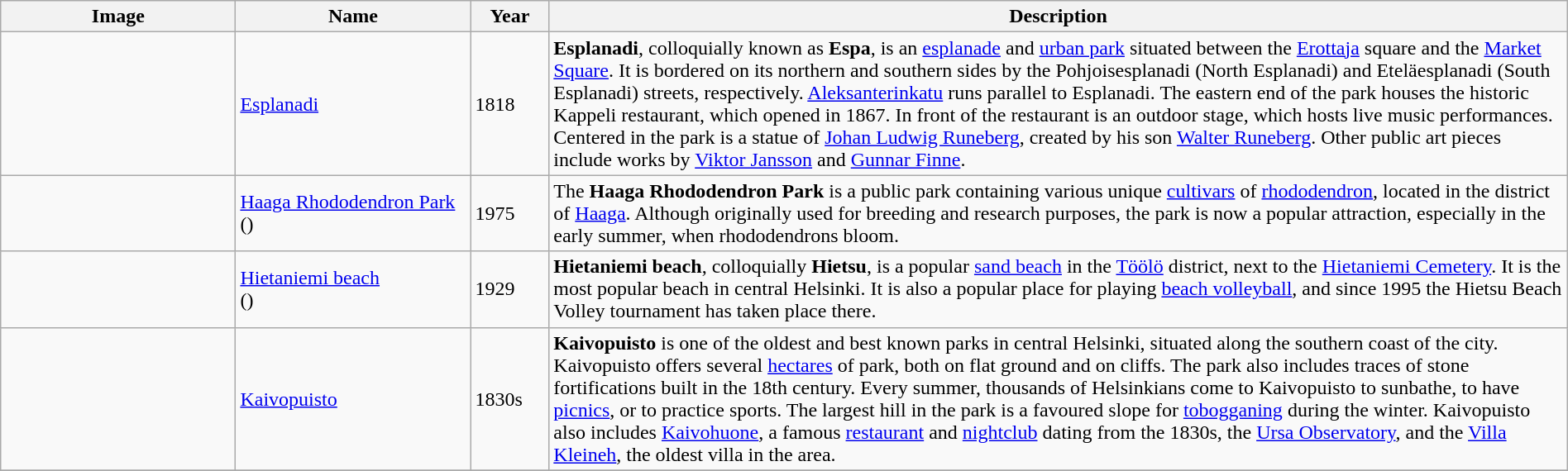<table class="wikitable sortable" style="width:100%">
<tr>
<th scope="col" style="width: 15%;" class="unsortable">Image</th>
<th scope="col" style="width: 15%;">Name</th>
<th scope="col" style="width: 5%;">Year</th>
<th scope="col" style="width: 65%;" class="unsortable">Description</th>
</tr>
<tr>
<td></td>
<td><a href='#'>Esplanadi</a></td>
<td>1818</td>
<td><strong>Esplanadi</strong>, colloquially known as <strong>Espa</strong>, is an <a href='#'>esplanade</a> and <a href='#'>urban park</a> situated between the <a href='#'>Erottaja</a> square and the <a href='#'>Market Square</a>. It is bordered on its northern and southern sides by the Pohjoisesplanadi (North Esplanadi) and Eteläesplanadi (South Esplanadi) streets, respectively. <a href='#'>Aleksanterinkatu</a> runs parallel to Esplanadi. The eastern end of the park houses the historic Kappeli restaurant, which opened in 1867. In front of the restaurant is an outdoor stage, which hosts live music performances. Centered in the park is a statue of <a href='#'>Johan Ludwig Runeberg</a>, created by his son <a href='#'>Walter Runeberg</a>. Other public art pieces include works by <a href='#'>Viktor Jansson</a> and <a href='#'>Gunnar Finne</a>.</td>
</tr>
<tr>
<td></td>
<td><a href='#'>Haaga Rhododendron Park</a><br>()</td>
<td>1975</td>
<td>The <strong>Haaga Rhododendron Park</strong> is a public park containing various unique <a href='#'>cultivars</a> of <a href='#'>rhododendron</a>, located in the district of <a href='#'>Haaga</a>. Although originally used for breeding and research purposes, the park is now a popular attraction, especially in the early summer, when rhododendrons bloom.</td>
</tr>
<tr>
<td></td>
<td><a href='#'>Hietaniemi beach</a><br>()</td>
<td>1929</td>
<td><strong>Hietaniemi beach</strong>, colloquially <strong>Hietsu</strong>, is a popular <a href='#'>sand beach</a> in  the <a href='#'>Töölö</a> district, next to the <a href='#'>Hietaniemi Cemetery</a>. It is the most popular beach in central Helsinki. It is also a popular place for playing <a href='#'>beach volleyball</a>, and since 1995 the Hietsu Beach Volley tournament has taken place there.</td>
</tr>
<tr>
<td></td>
<td><a href='#'>Kaivopuisto</a></td>
<td>1830s</td>
<td><strong>Kaivopuisto</strong> is one of the oldest and best known parks in central Helsinki, situated along the southern coast of the city. Kaivopuisto offers several <a href='#'>hectares</a> of park, both on flat ground and on cliffs. The park also includes traces of stone fortifications built in the 18th century. Every summer, thousands of Helsinkians come to Kaivopuisto to sunbathe, to have <a href='#'>picnics</a>, or to practice sports. The largest hill in the park is a favoured slope for <a href='#'>tobogganing</a> during the winter. Kaivopuisto also includes <a href='#'>Kaivohuone</a>, a famous <a href='#'>restaurant</a> and <a href='#'>nightclub</a> dating from the 1830s, the <a href='#'>Ursa Observatory</a>, and the <a href='#'>Villa Kleineh</a>, the oldest villa in the area.</td>
</tr>
<tr>
</tr>
</table>
